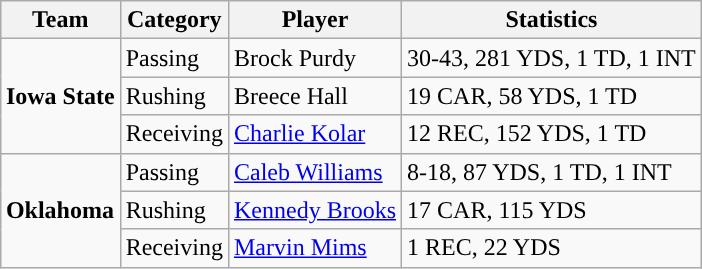<table class="wikitable" style="float: right;">
<tr>
<th>Team</th>
<th>Category</th>
<th>Player</th>
<th>Statistics</th>
</tr>
<tr>
<td rowspan=3><strong>Iowa State</strong></td>
<td>Passing</td>
<td>Brock Purdy</td>
<td>30-43, 281 YDS, 1 TD, 1 INT</td>
</tr>
<tr>
<td>Rushing</td>
<td>Breece Hall</td>
<td>19 CAR, 58 YDS, 1 TD</td>
</tr>
<tr>
<td>Receiving</td>
<td><a href='#'>Charlie Kolar</a></td>
<td>12 REC, 152 YDS, 1 TD</td>
</tr>
<tr>
<td rowspan=3><strong>Oklahoma</strong></td>
<td>Passing</td>
<td><a href='#'>Caleb Williams</a></td>
<td>8-18, 87 YDS, 1 TD, 1 INT</td>
</tr>
<tr>
<td>Rushing</td>
<td><a href='#'>Kennedy Brooks</a></td>
<td>17 CAR, 115 YDS</td>
</tr>
<tr>
<td>Receiving</td>
<td><a href='#'>Marvin Mims</a></td>
<td>1 REC, 22 YDS</td>
</tr>
</table>
